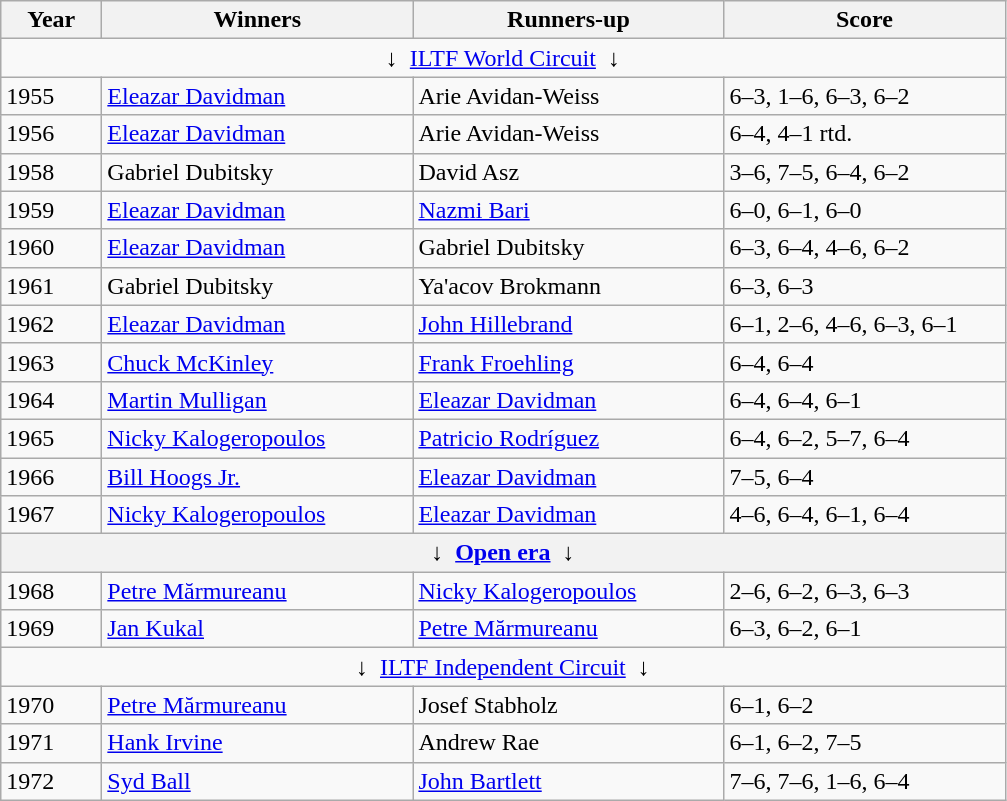<table class="wikitable">
<tr>
<th style="width:60px">Year</th>
<th style="width:200px">Winners</th>
<th style="width:200px">Runners-up</th>
<th style="width:180px" class="unsortable">Score</th>
</tr>
<tr>
<td colspan=4 align=center>↓  <a href='#'>ILTF World Circuit</a>  ↓</td>
</tr>
<tr>
<td>1955</td>
<td> <a href='#'>Eleazar Davidman</a></td>
<td> Arie Avidan-Weiss</td>
<td>6–3, 1–6, 6–3, 6–2</td>
</tr>
<tr>
<td>1956</td>
<td> <a href='#'>Eleazar Davidman</a></td>
<td> Arie Avidan-Weiss</td>
<td>6–4, 4–1 rtd.</td>
</tr>
<tr>
<td>1958</td>
<td> Gabriel Dubitsky</td>
<td> David Asz</td>
<td>3–6, 7–5, 6–4, 6–2</td>
</tr>
<tr>
<td>1959</td>
<td> <a href='#'>Eleazar Davidman</a></td>
<td> <a href='#'>Nazmi Bari</a></td>
<td>6–0, 6–1, 6–0</td>
</tr>
<tr>
<td>1960</td>
<td> <a href='#'>Eleazar Davidman</a></td>
<td> Gabriel Dubitsky</td>
<td>6–3, 6–4, 4–6, 6–2</td>
</tr>
<tr>
<td>1961</td>
<td> Gabriel Dubitsky</td>
<td> Ya'acov Brokmann</td>
<td>6–3, 6–3</td>
</tr>
<tr>
<td>1962</td>
<td> <a href='#'>Eleazar Davidman</a></td>
<td> <a href='#'>John Hillebrand</a></td>
<td>6–1, 2–6, 4–6, 6–3, 6–1</td>
</tr>
<tr>
<td>1963</td>
<td> <a href='#'>Chuck McKinley</a></td>
<td> <a href='#'>Frank Froehling</a></td>
<td>6–4, 6–4</td>
</tr>
<tr>
<td>1964</td>
<td> <a href='#'>Martin Mulligan</a></td>
<td> <a href='#'>Eleazar Davidman</a></td>
<td>6–4, 6–4, 6–1</td>
</tr>
<tr>
<td>1965</td>
<td> <a href='#'>Nicky Kalogeropoulos</a></td>
<td> <a href='#'>Patricio Rodríguez</a></td>
<td>6–4, 6–2, 5–7, 6–4</td>
</tr>
<tr>
<td>1966</td>
<td> <a href='#'>Bill Hoogs Jr.</a></td>
<td> <a href='#'>Eleazar Davidman</a></td>
<td>7–5, 6–4</td>
</tr>
<tr>
<td>1967</td>
<td> <a href='#'>Nicky Kalogeropoulos</a></td>
<td> <a href='#'>Eleazar Davidman</a></td>
<td>4–6, 6–4, 6–1, 6–4</td>
</tr>
<tr>
<th colspan=4 align=center>↓  <a href='#'>Open era</a>  ↓</th>
</tr>
<tr>
<td>1968</td>
<td> <a href='#'>Petre Mărmureanu</a></td>
<td> <a href='#'>Nicky Kalogeropoulos</a></td>
<td>2–6, 6–2, 6–3, 6–3</td>
</tr>
<tr>
<td>1969</td>
<td> <a href='#'>Jan Kukal</a></td>
<td> <a href='#'>Petre Mărmureanu</a></td>
<td>6–3, 6–2, 6–1</td>
</tr>
<tr>
<td colspan=4 align=center>↓  <a href='#'>ILTF Independent Circuit</a>  ↓</td>
</tr>
<tr>
<td>1970</td>
<td> <a href='#'>Petre Mărmureanu</a></td>
<td> Josef Stabholz</td>
<td>6–1, 6–2</td>
</tr>
<tr>
<td>1971</td>
<td> <a href='#'>Hank Irvine</a></td>
<td> Andrew Rae</td>
<td>6–1, 6–2, 7–5</td>
</tr>
<tr>
<td>1972</td>
<td> <a href='#'>Syd Ball</a></td>
<td> <a href='#'>John Bartlett</a></td>
<td>7–6, 7–6, 1–6, 6–4</td>
</tr>
</table>
